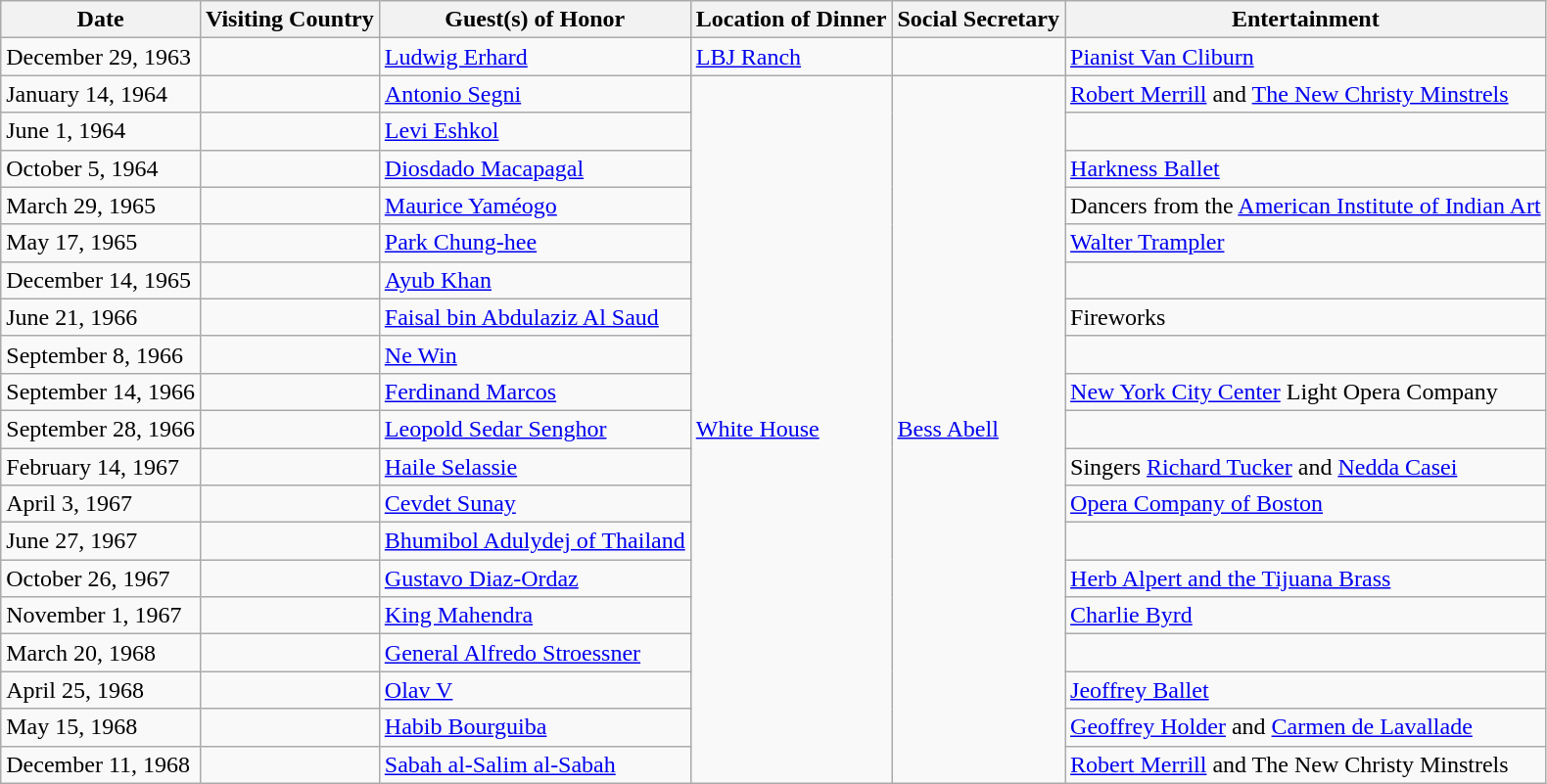<table class="wikitable">
<tr>
<th>Date</th>
<th>Visiting Country</th>
<th>Guest(s) of Honor</th>
<th>Location of Dinner</th>
<th>Social Secretary</th>
<th>Entertainment</th>
</tr>
<tr>
<td>December 29, 1963</td>
<td></td>
<td><a href='#'>Ludwig Erhard</a></td>
<td><a href='#'>LBJ Ranch</a></td>
<td></td>
<td><a href='#'>Pianist Van Cliburn</a></td>
</tr>
<tr>
<td>January 14, 1964</td>
<td></td>
<td><a href='#'>Antonio Segni</a></td>
<td rowspan=19><a href='#'>White House</a></td>
<td rowspan="19"><a href='#'>Bess Abell</a></td>
<td><a href='#'>Robert Merrill</a> and <a href='#'>The New Christy Minstrels</a></td>
</tr>
<tr>
<td>June 1, 1964</td>
<td></td>
<td><a href='#'>Levi Eshkol</a></td>
<td></td>
</tr>
<tr>
<td>October 5, 1964</td>
<td></td>
<td><a href='#'>Diosdado Macapagal</a></td>
<td><a href='#'>Harkness Ballet</a></td>
</tr>
<tr>
<td>March 29, 1965</td>
<td></td>
<td><a href='#'>Maurice Yaméogo</a></td>
<td>Dancers from the <a href='#'>American Institute of Indian Art</a></td>
</tr>
<tr>
<td>May 17, 1965</td>
<td></td>
<td><a href='#'>Park Chung-hee</a></td>
<td><a href='#'>Walter Trampler</a></td>
</tr>
<tr>
<td>December 14, 1965</td>
<td></td>
<td><a href='#'>Ayub Khan</a></td>
<td></td>
</tr>
<tr>
<td>June 21, 1966</td>
<td></td>
<td><a href='#'>Faisal bin Abdulaziz Al Saud</a></td>
<td>Fireworks</td>
</tr>
<tr>
<td>September 8, 1966</td>
<td></td>
<td><a href='#'>Ne Win</a></td>
<td></td>
</tr>
<tr>
<td>September 14, 1966</td>
<td></td>
<td><a href='#'>Ferdinand Marcos</a></td>
<td><a href='#'>New York City Center</a> Light Opera Company</td>
</tr>
<tr>
<td>September 28, 1966 </td>
<td></td>
<td><a href='#'>Leopold Sedar Senghor</a></td>
<td></td>
</tr>
<tr>
<td>February 14, 1967</td>
<td></td>
<td><a href='#'>Haile Selassie</a></td>
<td>Singers <a href='#'>Richard Tucker</a> and <a href='#'>Nedda Casei</a></td>
</tr>
<tr>
<td>April 3, 1967</td>
<td></td>
<td><a href='#'>Cevdet Sunay</a></td>
<td><a href='#'>Opera Company of Boston</a></td>
</tr>
<tr>
<td>June 27, 1967</td>
<td></td>
<td><a href='#'>Bhumibol Adulydej of Thailand</a></td>
<td></td>
</tr>
<tr>
<td>October 26, 1967</td>
<td></td>
<td><a href='#'>Gustavo Diaz-Ordaz</a></td>
<td><a href='#'>Herb Alpert and the Tijuana Brass</a></td>
</tr>
<tr>
<td>November 1, 1967</td>
<td></td>
<td><a href='#'>King Mahendra</a></td>
<td><a href='#'>Charlie Byrd</a></td>
</tr>
<tr>
<td>March 20, 1968</td>
<td></td>
<td><a href='#'>General Alfredo Stroessner</a></td>
</tr>
<tr>
<td>April 25, 1968</td>
<td></td>
<td><a href='#'>Olav V</a></td>
<td><a href='#'>Jeoffrey Ballet</a></td>
</tr>
<tr>
<td>May 15, 1968</td>
<td></td>
<td><a href='#'>Habib Bourguiba</a></td>
<td><a href='#'>Geoffrey Holder</a> and <a href='#'>Carmen de Lavallade</a></td>
</tr>
<tr>
<td>December 11, 1968</td>
<td></td>
<td><a href='#'>Sabah al-Salim al-Sabah</a></td>
<td><a href='#'>Robert Merrill</a> and The New Christy Minstrels</td>
</tr>
</table>
